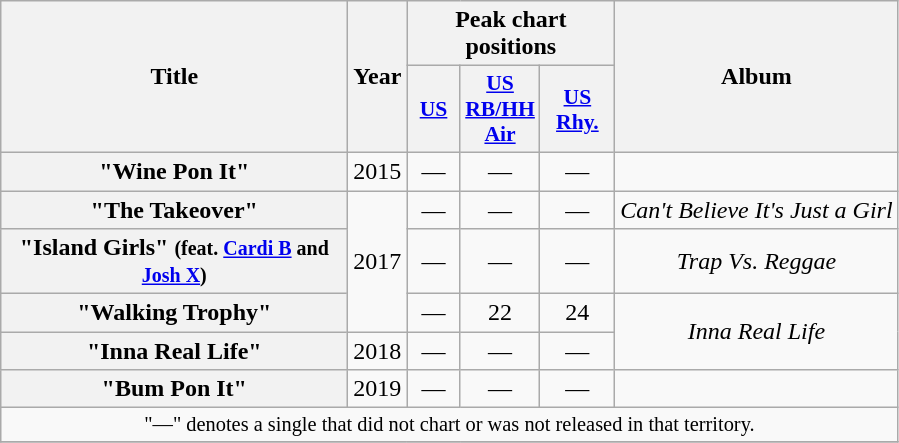<table class="wikitable plainrowheaders" style="text-align:center;">
<tr>
<th scope="col" rowspan="2" style="width:14em;">Title</th>
<th scope="col" rowspan="2">Year</th>
<th scope="col" colspan="3">Peak chart positions</th>
<th scope="col" rowspan="2">Album</th>
</tr>
<tr>
<th scope="col" style="width:2em;font-size:90%;"><a href='#'>US</a></th>
<th scope="col" style="width:3em;font-size:90%;"><a href='#'>US<br>RB/HH<br>Air</a><br></th>
<th scope="col" style="width:3em;font-size:90%;"><a href='#'>US<br>Rhy.</a><br></th>
</tr>
<tr>
<th scope="row">"Wine Pon It"</th>
<td>2015</td>
<td>—</td>
<td>—</td>
<td>—</td>
<td></td>
</tr>
<tr>
<th scope="row">"The Takeover"</th>
<td rowspan="3">2017</td>
<td>—</td>
<td>—</td>
<td>—</td>
<td><em>Can't Believe It's Just a Girl</em></td>
</tr>
<tr>
<th scope="row">"Island Girls" <small>(feat. <a href='#'>Cardi B</a> and <a href='#'>Josh X</a>)</small></th>
<td>—</td>
<td>—</td>
<td>—</td>
<td><em>Trap Vs. Reggae</em></td>
</tr>
<tr>
<th scope="row">"Walking Trophy"</th>
<td>—</td>
<td>22</td>
<td>24</td>
<td rowspan="2"><em>Inna Real Life</em></td>
</tr>
<tr>
<th scope="row">"Inna Real Life"</th>
<td>2018</td>
<td>—</td>
<td>—</td>
<td>—</td>
</tr>
<tr>
<th scope="row">"Bum Pon It"</th>
<td>2019</td>
<td>—</td>
<td>—</td>
<td>—</td>
<td></td>
</tr>
<tr>
<td colspan="10" style="font-size:85%">"—" denotes a single that did not chart or was not released in that territory.</td>
</tr>
<tr>
</tr>
</table>
